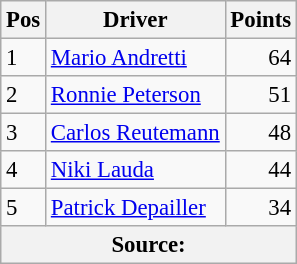<table class="wikitable" style="font-size: 95%;">
<tr>
<th>Pos</th>
<th>Driver</th>
<th>Points</th>
</tr>
<tr>
<td>1</td>
<td> <a href='#'>Mario Andretti</a></td>
<td align="right">64</td>
</tr>
<tr>
<td>2</td>
<td> <a href='#'>Ronnie Peterson</a></td>
<td align="right">51</td>
</tr>
<tr>
<td>3</td>
<td> <a href='#'>Carlos Reutemann</a></td>
<td align="right">48</td>
</tr>
<tr>
<td>4</td>
<td> <a href='#'>Niki Lauda</a></td>
<td align="right">44</td>
</tr>
<tr>
<td>5</td>
<td> <a href='#'>Patrick Depailler</a></td>
<td align="right">34</td>
</tr>
<tr>
<th colspan=4>Source: </th>
</tr>
</table>
